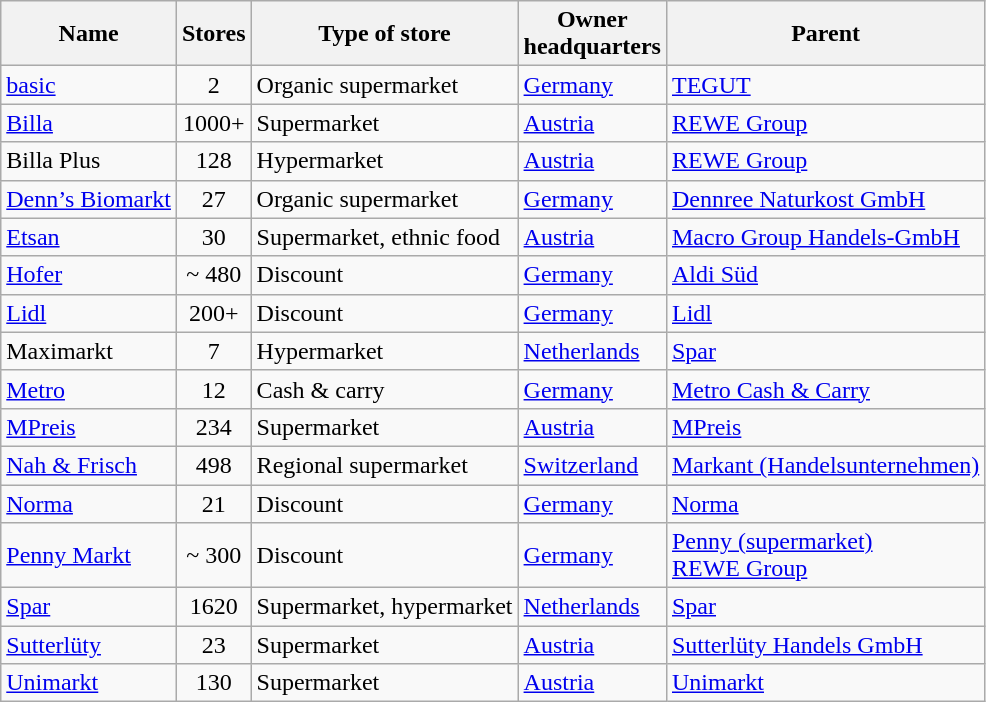<table class="wikitable sortable">
<tr>
<th>Name</th>
<th data-sort-type="number">Stores</th>
<th>Type of store</th>
<th>Owner<br> headquarters</th>
<th>Parent</th>
</tr>
<tr>
<td><a href='#'>basic</a></td>
<td align="center">2</td>
<td>Organic supermarket</td>
<td><a href='#'>Germany</a></td>
<td><a href='#'>TEGUT</a></td>
</tr>
<tr>
<td><a href='#'>Billa</a></td>
<td align="center">1000+</td>
<td>Supermarket</td>
<td><a href='#'>Austria</a></td>
<td><a href='#'>REWE Group</a></td>
</tr>
<tr>
<td>Billa Plus</td>
<td align="center">128</td>
<td>Hypermarket</td>
<td><a href='#'>Austria</a></td>
<td><a href='#'>REWE Group</a></td>
</tr>
<tr>
<td><a href='#'>Denn’s Biomarkt</a></td>
<td align="center">27</td>
<td>Organic supermarket</td>
<td><a href='#'>Germany</a></td>
<td><a href='#'>Dennree Naturkost GmbH</a></td>
</tr>
<tr>
<td><a href='#'>Etsan</a></td>
<td align="center">30</td>
<td>Supermarket, ethnic food</td>
<td><a href='#'>Austria</a></td>
<td><a href='#'>Macro Group Handels-GmbH</a></td>
</tr>
<tr>
<td><a href='#'>Hofer</a></td>
<td align="center"  data-sort-value="480">~ 480</td>
<td>Discount</td>
<td><a href='#'>Germany</a></td>
<td><a href='#'>Aldi Süd</a></td>
</tr>
<tr>
<td><a href='#'>Lidl</a></td>
<td align="center">200+</td>
<td>Discount</td>
<td><a href='#'>Germany</a></td>
<td><a href='#'>Lidl</a></td>
</tr>
<tr>
<td>Maximarkt</td>
<td align="center">7</td>
<td>Hypermarket</td>
<td><a href='#'>Netherlands</a></td>
<td><a href='#'>Spar</a></td>
</tr>
<tr>
<td><a href='#'>Metro</a></td>
<td align="center">12</td>
<td>Cash & carry</td>
<td><a href='#'>Germany</a></td>
<td><a href='#'>Metro Cash & Carry</a></td>
</tr>
<tr>
<td><a href='#'>MPreis</a></td>
<td align="center">234</td>
<td>Supermarket</td>
<td><a href='#'>Austria</a></td>
<td><a href='#'>MPreis</a></td>
</tr>
<tr>
<td><a href='#'>Nah & Frisch</a></td>
<td align="center" data-sort-value="498">498</td>
<td>Regional supermarket</td>
<td><a href='#'>Switzerland</a></td>
<td><a href='#'>Markant (Handelsunternehmen)</a></td>
</tr>
<tr>
<td><a href='#'>Norma</a></td>
<td align="center">21</td>
<td>Discount</td>
<td><a href='#'>Germany</a></td>
<td><a href='#'>Norma</a></td>
</tr>
<tr>
<td><a href='#'>Penny Markt</a></td>
<td align="center" data-sort-value="300">~ 300</td>
<td>Discount</td>
<td><a href='#'>Germany</a></td>
<td><a href='#'>Penny (supermarket)</a> <br> <a href='#'>REWE Group</a></td>
</tr>
<tr>
<td><a href='#'>Spar</a></td>
<td align="center">1620</td>
<td>Supermarket, hypermarket</td>
<td><a href='#'>Netherlands</a></td>
<td><a href='#'>Spar</a></td>
</tr>
<tr>
<td><a href='#'>Sutterlüty</a></td>
<td align="center">23</td>
<td>Supermarket</td>
<td><a href='#'>Austria</a></td>
<td><a href='#'>Sutterlüty Handels GmbH</a></td>
</tr>
<tr>
<td><a href='#'>Unimarkt</a></td>
<td align="center">130</td>
<td>Supermarket</td>
<td><a href='#'>Austria</a></td>
<td><a href='#'>Unimarkt</a></td>
</tr>
</table>
